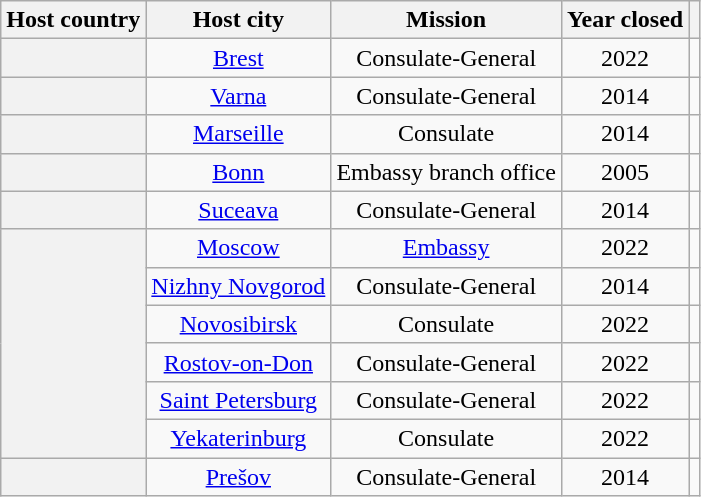<table class="wikitable plainrowheaders" style="text-align:center;">
<tr>
<th scope="col">Host country</th>
<th scope="col">Host city</th>
<th scope="col">Mission</th>
<th scope="col">Year closed</th>
<th scope="col"></th>
</tr>
<tr>
<th scope="row"></th>
<td><a href='#'>Brest</a></td>
<td>Consulate-General</td>
<td>2022</td>
<td></td>
</tr>
<tr>
<th scope="row"></th>
<td><a href='#'>Varna</a></td>
<td>Consulate-General</td>
<td>2014</td>
<td></td>
</tr>
<tr>
<th scope="row"></th>
<td><a href='#'>Marseille</a></td>
<td>Consulate</td>
<td>2014</td>
<td></td>
</tr>
<tr>
<th scope="row"></th>
<td><a href='#'>Bonn</a></td>
<td>Embassy branch office</td>
<td>2005</td>
<td></td>
</tr>
<tr>
<th scope="row"></th>
<td><a href='#'>Suceava</a></td>
<td>Consulate-General</td>
<td>2014</td>
<td></td>
</tr>
<tr>
<th scope="row" rowspan="6"></th>
<td><a href='#'>Moscow</a></td>
<td><a href='#'>Embassy</a></td>
<td>2022</td>
<td></td>
</tr>
<tr>
<td><a href='#'>Nizhny Novgorod</a></td>
<td>Consulate-General</td>
<td>2014</td>
<td></td>
</tr>
<tr>
<td><a href='#'>Novosibirsk</a></td>
<td>Consulate</td>
<td>2022</td>
<td></td>
</tr>
<tr>
<td><a href='#'>Rostov-on-Don</a></td>
<td>Consulate-General</td>
<td>2022</td>
<td></td>
</tr>
<tr>
<td><a href='#'>Saint Petersburg</a></td>
<td>Consulate-General</td>
<td>2022</td>
<td></td>
</tr>
<tr>
<td><a href='#'>Yekaterinburg</a></td>
<td>Consulate</td>
<td>2022</td>
<td></td>
</tr>
<tr>
<th scope="row"></th>
<td><a href='#'>Prešov</a></td>
<td>Consulate-General</td>
<td>2014</td>
<td></td>
</tr>
</table>
